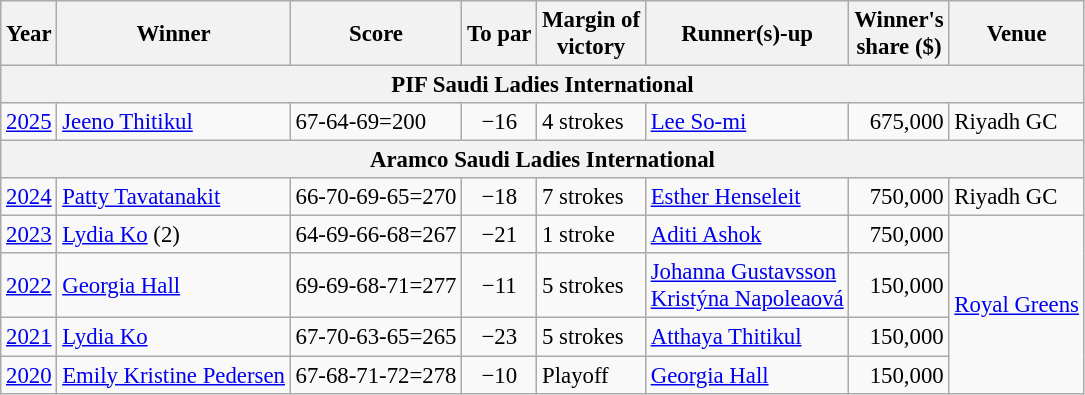<table class=wikitable style="font-size:95%">
<tr>
<th>Year</th>
<th>Winner</th>
<th>Score</th>
<th>To par</th>
<th>Margin of<br>victory</th>
<th>Runner(s)-up</th>
<th>Winner's<br>share ($)</th>
<th>Venue</th>
</tr>
<tr>
<th colspan=8>PIF Saudi Ladies International</th>
</tr>
<tr>
<td align=center><a href='#'>2025</a></td>
<td> <a href='#'>Jeeno Thitikul</a></td>
<td>67-64-69=200</td>
<td align=center>−16</td>
<td>4 strokes</td>
<td> <a href='#'>Lee So-mi</a></td>
<td align=right>675,000</td>
<td>Riyadh GC</td>
</tr>
<tr>
<th colspan=8>Aramco Saudi Ladies International</th>
</tr>
<tr>
<td align=center><a href='#'>2024</a></td>
<td> <a href='#'>Patty Tavatanakit</a></td>
<td>66-70-69-65=270</td>
<td align=center>−18</td>
<td>7 strokes</td>
<td> <a href='#'>Esther Henseleit</a></td>
<td align=right>750,000</td>
<td>Riyadh GC</td>
</tr>
<tr>
<td align=center><a href='#'>2023</a></td>
<td> <a href='#'>Lydia Ko</a> (2)</td>
<td>64-69-66-68=267</td>
<td align=center>−21</td>
<td>1 stroke</td>
<td> <a href='#'>Aditi Ashok</a></td>
<td align=right>750,000</td>
<td rowspan=4><a href='#'>Royal Greens</a></td>
</tr>
<tr>
<td align=center><a href='#'>2022</a></td>
<td> <a href='#'>Georgia Hall</a></td>
<td>69-69-68-71=277</td>
<td align=center>−11</td>
<td>5 strokes</td>
<td> <a href='#'>Johanna Gustavsson</a><br> <a href='#'>Kristýna Napoleaová</a></td>
<td align=right>150,000</td>
</tr>
<tr>
<td align=center><a href='#'>2021</a></td>
<td> <a href='#'>Lydia Ko</a></td>
<td>67-70-63-65=265</td>
<td align=center>−23</td>
<td>5 strokes</td>
<td> <a href='#'>Atthaya Thitikul</a></td>
<td align=right>150,000</td>
</tr>
<tr>
<td align=center><a href='#'>2020</a></td>
<td> <a href='#'>Emily Kristine Pedersen</a></td>
<td>67-68-71-72=278</td>
<td align=center>−10</td>
<td>Playoff</td>
<td> <a href='#'>Georgia Hall</a></td>
<td align=right>150,000</td>
</tr>
</table>
